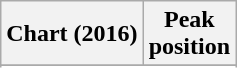<table class="wikitable plainrowheaders sortable" style="text-align:center;">
<tr>
<th scope="col">Chart (2016)</th>
<th scope="col">Peak<br>position</th>
</tr>
<tr>
</tr>
<tr>
</tr>
</table>
